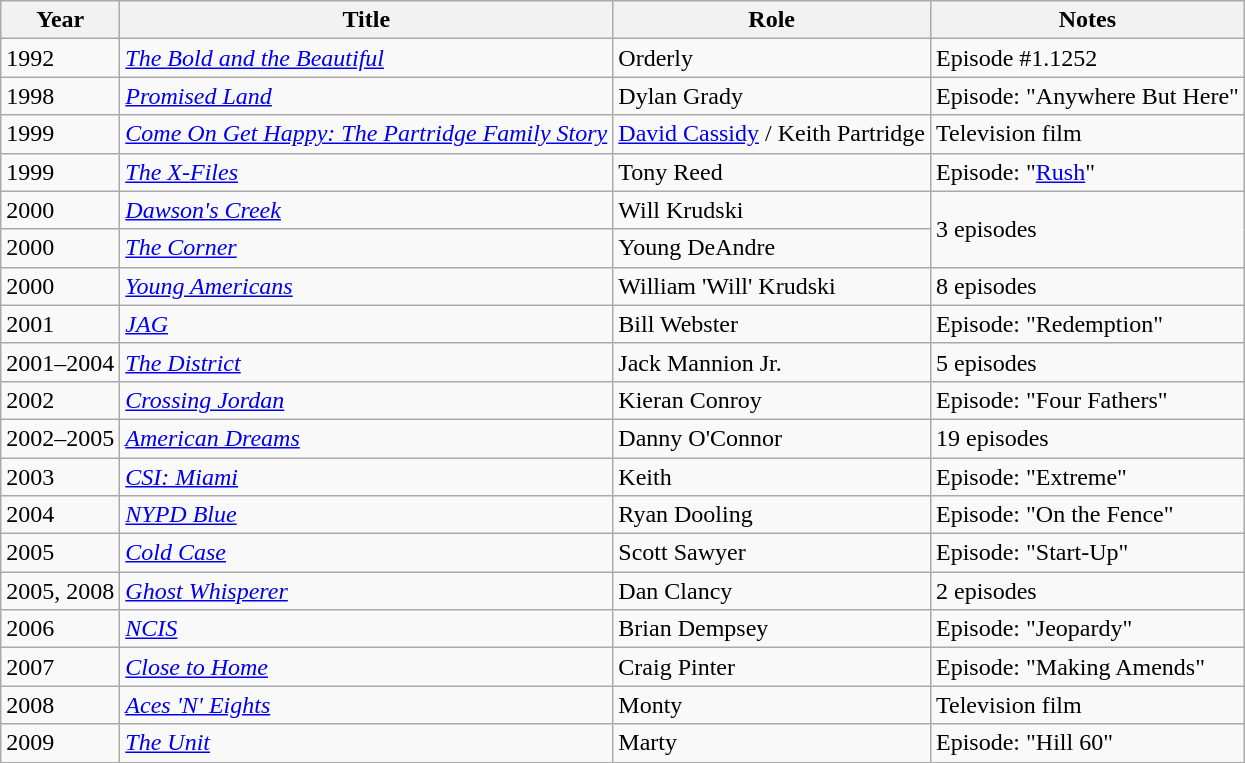<table class="wikitable sortable">
<tr>
<th>Year</th>
<th>Title</th>
<th>Role</th>
<th>Notes</th>
</tr>
<tr>
<td>1992</td>
<td><em><a href='#'>The Bold and the Beautiful</a></em></td>
<td>Orderly</td>
<td>Episode #1.1252</td>
</tr>
<tr>
<td>1998</td>
<td><a href='#'><em>Promised Land</em></a></td>
<td>Dylan Grady</td>
<td>Episode: "Anywhere But Here"</td>
</tr>
<tr>
<td>1999</td>
<td><em><a href='#'>Come On Get Happy: The Partridge Family Story</a></em></td>
<td><a href='#'>David Cassidy</a> / Keith Partridge</td>
<td>Television film</td>
</tr>
<tr>
<td>1999</td>
<td><em><a href='#'>The X-Files</a></em></td>
<td>Tony Reed</td>
<td>Episode: "<a href='#'>Rush</a>"</td>
</tr>
<tr>
<td>2000</td>
<td><em><a href='#'>Dawson's Creek</a></em></td>
<td>Will Krudski</td>
<td rowspan="2">3 episodes</td>
</tr>
<tr>
<td>2000</td>
<td><em><a href='#'>The Corner</a></em></td>
<td>Young DeAndre</td>
</tr>
<tr>
<td>2000</td>
<td><a href='#'><em>Young Americans</em></a></td>
<td>William 'Will' Krudski</td>
<td>8 episodes</td>
</tr>
<tr>
<td>2001</td>
<td><a href='#'><em>JAG</em></a></td>
<td>Bill Webster</td>
<td>Episode: "Redemption"</td>
</tr>
<tr>
<td>2001–2004</td>
<td><em><a href='#'>The District</a></em></td>
<td>Jack Mannion Jr.</td>
<td>5 episodes</td>
</tr>
<tr>
<td>2002</td>
<td><em><a href='#'>Crossing Jordan</a></em></td>
<td>Kieran Conroy</td>
<td>Episode: "Four Fathers"</td>
</tr>
<tr>
<td>2002–2005</td>
<td><em><a href='#'>American Dreams</a></em></td>
<td>Danny O'Connor</td>
<td>19 episodes</td>
</tr>
<tr>
<td>2003</td>
<td><em><a href='#'>CSI: Miami</a></em></td>
<td>Keith</td>
<td>Episode: "Extreme"</td>
</tr>
<tr>
<td>2004</td>
<td><em><a href='#'>NYPD Blue</a></em></td>
<td>Ryan Dooling</td>
<td>Episode: "On the Fence"</td>
</tr>
<tr>
<td>2005</td>
<td><em><a href='#'>Cold Case</a></em></td>
<td>Scott Sawyer</td>
<td>Episode: "Start-Up"</td>
</tr>
<tr>
<td>2005, 2008</td>
<td><em><a href='#'>Ghost Whisperer</a></em></td>
<td>Dan Clancy</td>
<td>2 episodes</td>
</tr>
<tr>
<td>2006</td>
<td><a href='#'><em>NCIS</em></a></td>
<td>Brian Dempsey</td>
<td>Episode: "Jeopardy"</td>
</tr>
<tr>
<td>2007</td>
<td><a href='#'><em>Close to Home</em></a></td>
<td>Craig Pinter</td>
<td>Episode: "Making Amends"</td>
</tr>
<tr>
<td>2008</td>
<td><em><a href='#'>Aces 'N' Eights</a></em></td>
<td>Monty</td>
<td>Television film</td>
</tr>
<tr>
<td>2009</td>
<td><em><a href='#'>The Unit</a></em></td>
<td>Marty</td>
<td>Episode: "Hill 60"</td>
</tr>
</table>
